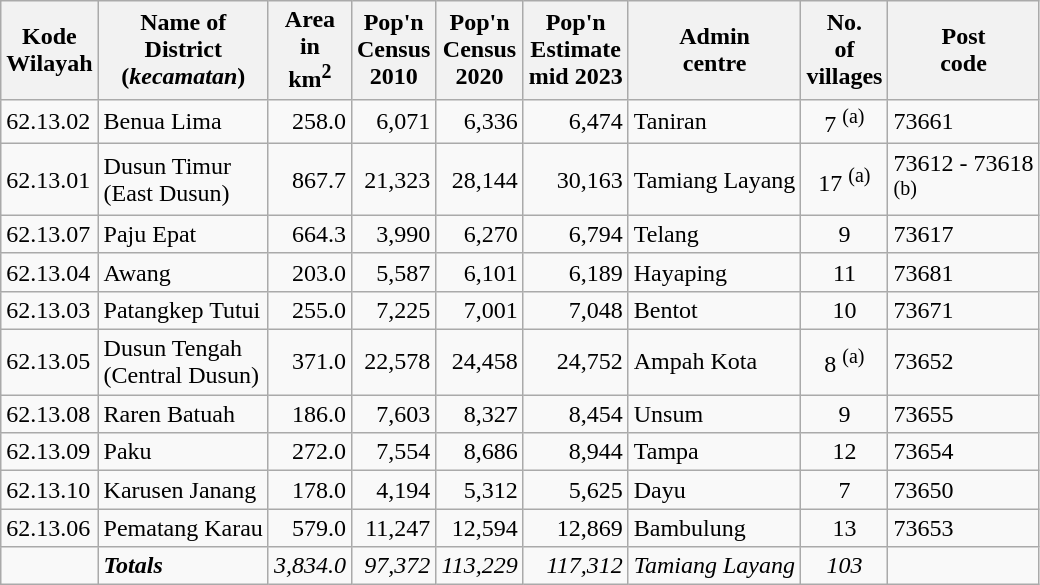<table class="sortable wikitable">
<tr>
<th>Kode <br>Wilayah</th>
<th>Name of<br>District<br>(<em>kecamatan</em>)</th>
<th>Area <br> in<br>km<sup>2</sup></th>
<th>Pop'n<br>Census<br>2010</th>
<th>Pop'n<br>Census<br>2020</th>
<th>Pop'n<br>Estimate<br>mid 2023</th>
<th>Admin<br>centre</th>
<th>No. <br>of<br>villages</th>
<th>Post<br>code</th>
</tr>
<tr>
<td>62.13.02</td>
<td>Benua Lima</td>
<td align="right">258.0</td>
<td align="right">6,071</td>
<td align="right">6,336</td>
<td align="right">6,474</td>
<td>Taniran</td>
<td align="center">7 <sup>(a)</sup></td>
<td>73661</td>
</tr>
<tr>
<td>62.13.01</td>
<td>Dusun Timur <br>(East Dusun)</td>
<td align="right">867.7</td>
<td align="right">21,323</td>
<td align="right">28,144</td>
<td align="right">30,163</td>
<td>Tamiang Layang</td>
<td align="center">17 <sup>(a)</sup></td>
<td>73612 - 73618<br><sup>(b)</sup></td>
</tr>
<tr>
<td>62.13.07</td>
<td>Paju Epat</td>
<td align="right">664.3</td>
<td align="right">3,990</td>
<td align="right">6,270</td>
<td align="right">6,794</td>
<td>Telang</td>
<td align="center">9</td>
<td>73617</td>
</tr>
<tr>
<td>62.13.04</td>
<td>Awang</td>
<td align="right">203.0</td>
<td align="right">5,587</td>
<td align="right">6,101</td>
<td align="right">6,189</td>
<td>Hayaping</td>
<td align="center">11</td>
<td>73681</td>
</tr>
<tr>
<td>62.13.03</td>
<td>Patangkep Tutui</td>
<td align="right">255.0</td>
<td align="right">7,225</td>
<td align="right">7,001</td>
<td align="right">7,048</td>
<td>Bentot</td>
<td align="center">10</td>
<td>73671</td>
</tr>
<tr>
<td>62.13.05</td>
<td>Dusun Tengah <br>(Central Dusun)</td>
<td align="right">371.0</td>
<td align="right">22,578</td>
<td align="right">24,458</td>
<td align="right">24,752</td>
<td>Ampah Kota</td>
<td align="center">8 <sup>(a)</sup></td>
<td>73652</td>
</tr>
<tr>
<td>62.13.08</td>
<td>Raren Batuah</td>
<td align="right">186.0</td>
<td align="right">7,603</td>
<td align="right">8,327</td>
<td align="right">8,454</td>
<td>Unsum</td>
<td align="center">9</td>
<td>73655</td>
</tr>
<tr>
<td>62.13.09</td>
<td>Paku</td>
<td align="right">272.0</td>
<td align="right">7,554</td>
<td align="right">8,686</td>
<td align="right">8,944</td>
<td>Tampa</td>
<td align="center">12</td>
<td>73654</td>
</tr>
<tr>
<td>62.13.10</td>
<td>Karusen Janang</td>
<td align="right">178.0</td>
<td align="right">4,194</td>
<td align="right">5,312</td>
<td align="right">5,625</td>
<td>Dayu</td>
<td align="center">7</td>
<td>73650</td>
</tr>
<tr>
<td>62.13.06</td>
<td>Pematang Karau</td>
<td align="right">579.0</td>
<td align="right">11,247</td>
<td align="right">12,594</td>
<td align="right">12,869</td>
<td>Bambulung</td>
<td align="center">13</td>
<td>73653</td>
</tr>
<tr>
<td></td>
<td><strong><em>Totals</em></strong></td>
<td align="right"><em>3,834.0</em></td>
<td align="right"><em>97,372</em></td>
<td align="right"><em>113,229</em></td>
<td align="right"><em>117,312</em></td>
<td><em>Tamiang Layang</em></td>
<td align="center"><em>103</em></td>
<td></td>
</tr>
</table>
